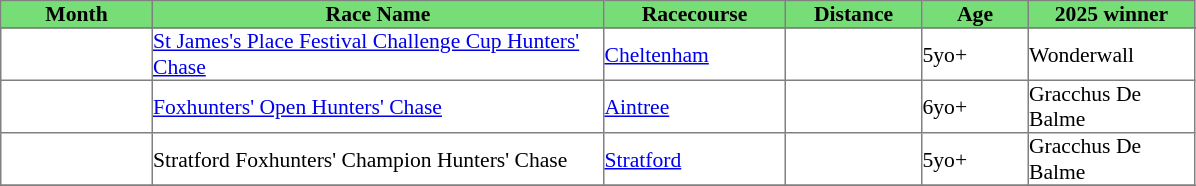<table class = "sortable" | border="1" cellpadding="0" style="border-collapse: collapse; font-size:90%">
<tr bgcolor="#77dd77" align="center">
<th width="100px"><strong>Month</strong><br></th>
<th width="300px"><strong>Race Name</strong><br></th>
<th width="120px"><strong>Racecourse</strong><br></th>
<th width="90px"><strong>Distance</strong> <br></th>
<th width="70px"><strong>Age</strong><br></th>
<th width="110px"><strong>2025 winner</strong><br></th>
</tr>
<tr>
</tr>
<tr>
<td></td>
<td><a href='#'>St James's Place Festival Challenge Cup Hunters' Chase</a></td>
<td><a href='#'>Cheltenham</a></td>
<td></td>
<td>5yo+</td>
<td>Wonderwall</td>
</tr>
<tr>
<td></td>
<td><a href='#'>Foxhunters' Open Hunters' Chase</a></td>
<td><a href='#'>Aintree</a></td>
<td></td>
<td>6yo+</td>
<td>Gracchus De Balme</td>
</tr>
<tr>
<td></td>
<td>Stratford Foxhunters' Champion Hunters' Chase</td>
<td><a href='#'>Stratford</a></td>
<td></td>
<td>5yo+</td>
<td>Gracchus De Balme</td>
</tr>
<tr>
</tr>
</table>
